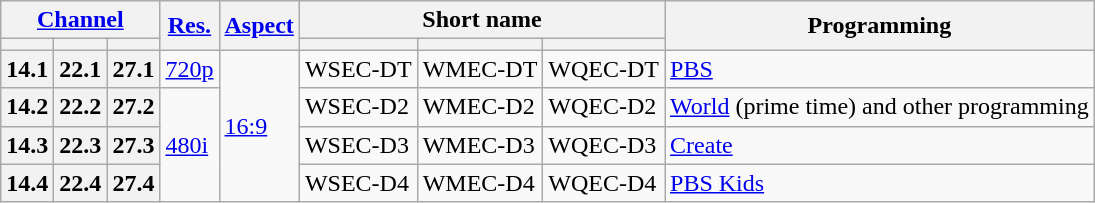<table class="wikitable">
<tr>
<th scope = "col" colspan="3"><a href='#'>Channel</a></th>
<th scope = "col" rowspan="2"><a href='#'>Res.</a></th>
<th scope = "col" rowspan="2"><a href='#'>Aspect</a></th>
<th scope = "col" colspan="3">Short name</th>
<th scope = "col" rowspan="2">Programming</th>
</tr>
<tr>
<th scope = "col"></th>
<th></th>
<th></th>
<th></th>
<th></th>
<th></th>
</tr>
<tr>
<th scope = "row">14.1</th>
<th>22.1</th>
<th>27.1</th>
<td><a href='#'>720p</a></td>
<td rowspan=4><a href='#'>16:9</a></td>
<td>WSEC-DT</td>
<td>WMEC-DT</td>
<td>WQEC-DT</td>
<td><a href='#'>PBS</a></td>
</tr>
<tr>
<th scope = "row">14.2</th>
<th>22.2</th>
<th>27.2</th>
<td rowspan=3><a href='#'>480i</a></td>
<td>WSEC-D2</td>
<td>WMEC-D2</td>
<td>WQEC-D2</td>
<td><a href='#'>World</a> (prime time) and other programming</td>
</tr>
<tr>
<th scope = "row">14.3</th>
<th>22.3</th>
<th>27.3</th>
<td>WSEC-D3</td>
<td>WMEC-D3</td>
<td>WQEC-D3</td>
<td><a href='#'>Create</a></td>
</tr>
<tr>
<th scope = "row">14.4</th>
<th>22.4</th>
<th>27.4</th>
<td>WSEC-D4</td>
<td>WMEC-D4</td>
<td>WQEC-D4</td>
<td><a href='#'>PBS Kids</a></td>
</tr>
</table>
